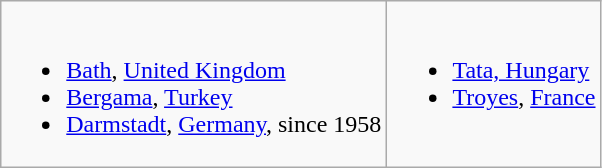<table class="wikitable">
<tr valign="top">
<td><br><ul><li> <a href='#'>Bath</a>, <a href='#'>United Kingdom</a></li><li> <a href='#'>Bergama</a>, <a href='#'>Turkey</a></li><li> <a href='#'>Darmstadt</a>, <a href='#'>Germany</a>, since 1958 </li></ul></td>
<td><br><ul><li> <a href='#'>Tata, Hungary</a></li><li> <a href='#'>Troyes</a>, <a href='#'>France</a></li></ul></td>
</tr>
</table>
